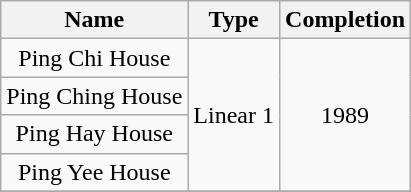<table class="wikitable" style="text-align: center">
<tr>
<th>Name</th>
<th>Type</th>
<th>Completion</th>
</tr>
<tr>
<td>Ping Chi House</td>
<td rowspan="4">Linear 1</td>
<td rowspan="4">1989</td>
</tr>
<tr>
<td>Ping Ching House</td>
</tr>
<tr>
<td>Ping Hay House</td>
</tr>
<tr>
<td>Ping Yee House</td>
</tr>
<tr>
</tr>
</table>
